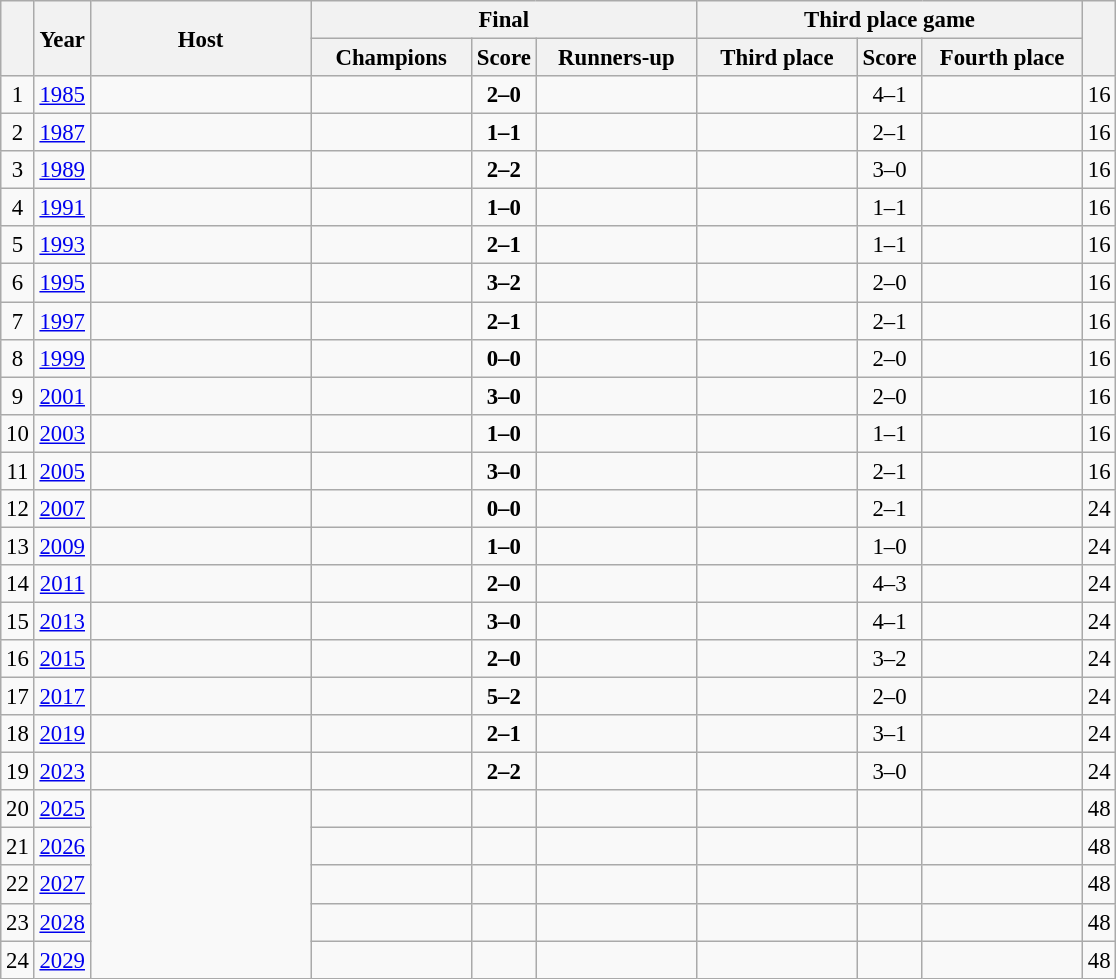<table class="wikitable sortable" style="font-size:95%; text-align:center; width:;">
<tr>
<th rowspan=2 style= "width:;"></th>
<th rowspan=2 style= "width:;">Year</th>
<th rowspan=2 style= "width:140px;">Host</th>
<th colspan=3>Final</th>
<th colspan=3>Third place game</th>
<th rowspan=2 style= "width:;"></th>
</tr>
<tr>
<th width= 100px> Champions</th>
<th width=>Score</th>
<th width= 100px> Runners-up</th>
<th width= 100px> Third place</th>
<th width=>Score</th>
<th width= 100px>Fourth place</th>
</tr>
<tr>
<td>1</td>
<td><a href='#'>1985</a></td>
<td align=left></td>
<td><strong></strong></td>
<td><strong>2–0</strong></td>
<td></td>
<td></td>
<td>4–1</td>
<td></td>
<td>16</td>
</tr>
<tr>
<td>2</td>
<td><a href='#'>1987</a></td>
<td align=left></td>
<td><strong></strong></td>
<td><strong>1–1</strong> <br></td>
<td></td>
<td></td>
<td>2–1 </td>
<td></td>
<td>16</td>
</tr>
<tr>
<td>3</td>
<td><a href='#'>1989</a></td>
<td align=left></td>
<td><strong></strong></td>
<td><strong>2–2</strong> <br></td>
<td></td>
<td></td>
<td>3–0</td>
<td></td>
<td>16</td>
</tr>
<tr>
<td>4</td>
<td><a href='#'>1991</a></td>
<td align=left></td>
<td><strong></strong></td>
<td><strong>1–0</strong></td>
<td></td>
<td></td>
<td>1–1 <br></td>
<td></td>
<td>16</td>
</tr>
<tr>
<td>5</td>
<td><a href='#'>1993</a></td>
<td align=left></td>
<td><strong></strong></td>
<td><strong>2–1</strong></td>
<td></td>
<td></td>
<td>1–1 <br></td>
<td></td>
<td>16</td>
</tr>
<tr>
<td>6</td>
<td><a href='#'>1995</a></td>
<td align=left></td>
<td><strong></strong></td>
<td><strong>3–2</strong></td>
<td></td>
<td></td>
<td>2–0</td>
<td></td>
<td>16</td>
</tr>
<tr>
<td>7</td>
<td><a href='#'>1997</a></td>
<td align=left></td>
<td><strong></strong></td>
<td><strong>2–1</strong></td>
<td></td>
<td></td>
<td>2–1</td>
<td></td>
<td>16</td>
</tr>
<tr>
<td>8</td>
<td><a href='#'>1999</a></td>
<td align=left></td>
<td><strong></strong></td>
<td><strong>0–0</strong> <br></td>
<td></td>
<td></td>
<td>2–0</td>
<td></td>
<td>16</td>
</tr>
<tr>
<td>9</td>
<td><a href='#'>2001</a></td>
<td align=left></td>
<td><strong></strong></td>
<td><strong>3–0</strong></td>
<td></td>
<td></td>
<td>2–0</td>
<td></td>
<td>16</td>
</tr>
<tr>
<td>10</td>
<td><a href='#'>2003</a></td>
<td align=left></td>
<td><strong></strong></td>
<td><strong>1–0</strong></td>
<td></td>
<td></td>
<td>1–1 <br></td>
<td></td>
<td>16</td>
</tr>
<tr>
<td>11</td>
<td><a href='#'>2005</a></td>
<td align=left></td>
<td><strong></strong></td>
<td><strong>3–0</strong></td>
<td></td>
<td></td>
<td>2–1</td>
<td></td>
<td>16</td>
</tr>
<tr>
<td>12</td>
<td><a href='#'>2007</a></td>
<td align=left></td>
<td><strong></strong></td>
<td><strong>0–0</strong> <br></td>
<td></td>
<td></td>
<td>2–1</td>
<td></td>
<td>24</td>
</tr>
<tr>
<td>13</td>
<td><a href='#'>2009</a></td>
<td align=left></td>
<td><strong></strong></td>
<td><strong>1–0</strong></td>
<td></td>
<td></td>
<td>1–0</td>
<td></td>
<td>24</td>
</tr>
<tr>
<td>14</td>
<td><a href='#'>2011</a></td>
<td align=left></td>
<td><strong></strong></td>
<td><strong>2–0</strong></td>
<td></td>
<td></td>
<td>4–3</td>
<td></td>
<td>24</td>
</tr>
<tr>
<td>15</td>
<td><a href='#'>2013</a></td>
<td align=left></td>
<td><strong></strong></td>
<td><strong>3–0</strong></td>
<td></td>
<td></td>
<td>4–1</td>
<td></td>
<td>24</td>
</tr>
<tr>
<td>16</td>
<td><a href='#'>2015</a></td>
<td align=left></td>
<td><strong></strong></td>
<td><strong>2–0</strong></td>
<td></td>
<td></td>
<td>3–2</td>
<td></td>
<td>24</td>
</tr>
<tr>
<td>17</td>
<td><a href='#'>2017</a></td>
<td align=left></td>
<td><strong></strong></td>
<td><strong>5–2</strong></td>
<td></td>
<td></td>
<td>2–0</td>
<td></td>
<td>24</td>
</tr>
<tr>
<td>18</td>
<td><a href='#'>2019</a></td>
<td align=left></td>
<td><strong></strong></td>
<td><strong>2–1</strong></td>
<td></td>
<td></td>
<td>3–1</td>
<td></td>
<td>24</td>
</tr>
<tr>
<td>19</td>
<td><a href='#'>2023</a></td>
<td align=left></td>
<td><strong></strong></td>
<td><strong>2–2</strong><br></td>
<td></td>
<td></td>
<td>3–0</td>
<td></td>
<td>24</td>
</tr>
<tr>
<td>20</td>
<td><a href='#'>2025</a></td>
<td rowspan=5 align=left></td>
<td></td>
<td></td>
<td></td>
<td></td>
<td></td>
<td></td>
<td>48</td>
</tr>
<tr>
<td>21</td>
<td><a href='#'>2026</a></td>
<td></td>
<td></td>
<td></td>
<td></td>
<td></td>
<td></td>
<td>48</td>
</tr>
<tr>
<td>22</td>
<td><a href='#'>2027</a></td>
<td></td>
<td></td>
<td></td>
<td></td>
<td></td>
<td></td>
<td>48</td>
</tr>
<tr>
<td>23</td>
<td><a href='#'>2028</a></td>
<td></td>
<td></td>
<td></td>
<td></td>
<td></td>
<td></td>
<td>48</td>
</tr>
<tr>
<td>24</td>
<td><a href='#'>2029</a></td>
<td></td>
<td></td>
<td></td>
<td></td>
<td></td>
<td></td>
<td>48</td>
</tr>
</table>
